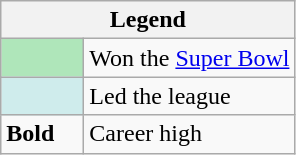<table class="wikitable mw-collapsible mw-collapsed">
<tr>
<th colspan="3">Legend</th>
</tr>
<tr>
<td style="background:#afe6ba; width:3em;"></td>
<td>Won the <a href='#'>Super Bowl</a></td>
</tr>
<tr>
<td style="background:#cfecec; width:3em;"></td>
<td>Led the league</td>
</tr>
<tr>
<td><strong>Bold</strong></td>
<td>Career high</td>
</tr>
</table>
